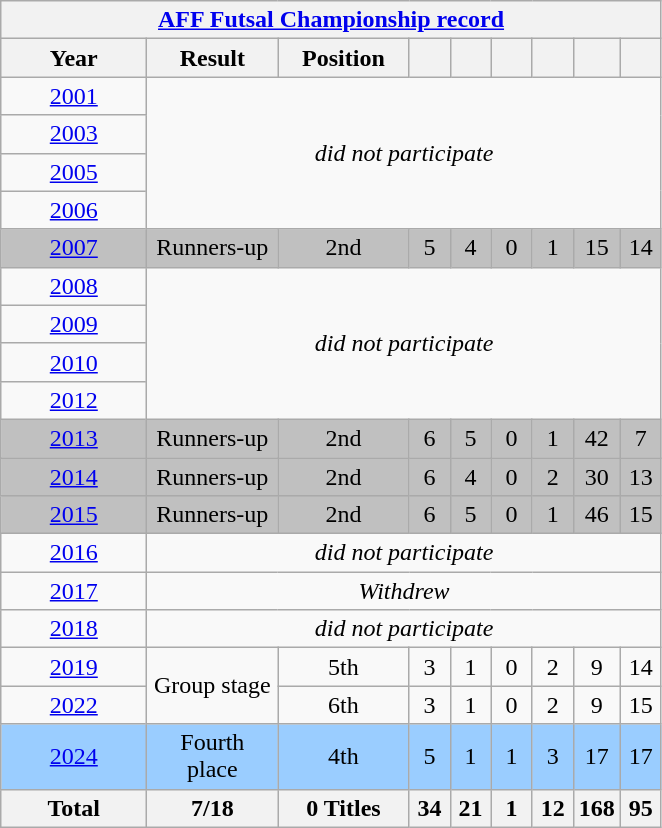<table class="wikitable" style="text-align: center;">
<tr>
<th colspan="9"><a href='#'>AFF Futsal Championship record</a></th>
</tr>
<tr>
<th width="90">Year</th>
<th width="80">Result</th>
<th width="80">Position</th>
<th width="20"></th>
<th width="20"></th>
<th width="20"></th>
<th width="20"></th>
<th width="20"></th>
<th width="20"></th>
</tr>
<tr>
<td> <a href='#'>2001</a></td>
<td colspan="8" rowspan="4"><em>did not participate</em></td>
</tr>
<tr>
<td> <a href='#'>2003</a></td>
</tr>
<tr>
<td> <a href='#'>2005</a></td>
</tr>
<tr>
<td> <a href='#'>2006</a></td>
</tr>
<tr style="background:Silver;">
<td> <a href='#'>2007</a></td>
<td>Runners-up</td>
<td>2nd</td>
<td>5</td>
<td>4</td>
<td>0</td>
<td>1</td>
<td>15</td>
<td>14</td>
</tr>
<tr>
<td> <a href='#'>2008</a></td>
<td colspan=8 rowspan=4><em>did not participate</em></td>
</tr>
<tr>
<td> <a href='#'>2009</a></td>
</tr>
<tr>
<td> <a href='#'>2010</a></td>
</tr>
<tr>
<td> <a href='#'>2012</a></td>
</tr>
<tr style="background:Silver;">
<td> <a href='#'>2013</a></td>
<td>Runners-up</td>
<td>2nd</td>
<td>6</td>
<td>5</td>
<td>0</td>
<td>1</td>
<td>42</td>
<td>7</td>
</tr>
<tr style="background:Silver;">
<td> <a href='#'>2014</a></td>
<td>Runners-up</td>
<td>2nd</td>
<td>6</td>
<td>4</td>
<td>0</td>
<td>2</td>
<td>30</td>
<td>13</td>
</tr>
<tr style="background:Silver;">
<td> <a href='#'>2015</a></td>
<td>Runners-up</td>
<td>2nd</td>
<td>6</td>
<td>5</td>
<td>0</td>
<td>1</td>
<td>46</td>
<td>15</td>
</tr>
<tr>
<td> <a href='#'>2016</a></td>
<td colspan=8><em>did not participate</em></td>
</tr>
<tr>
<td> <a href='#'>2017</a></td>
<td colspan=8><em>Withdrew</em></td>
</tr>
<tr>
<td> <a href='#'>2018</a></td>
<td colspan=8><em>did not participate</em></td>
</tr>
<tr>
<td> <a href='#'>2019</a></td>
<td rowspan=2>Group stage</td>
<td>5th</td>
<td>3</td>
<td>1</td>
<td>0</td>
<td>2</td>
<td>9</td>
<td>14</td>
</tr>
<tr>
<td> <a href='#'>2022</a></td>
<td>6th</td>
<td>3</td>
<td>1</td>
<td>0</td>
<td>2</td>
<td>9</td>
<td>15</td>
</tr>
<tr style="background:#9acdff;">
<td> <a href='#'>2024</a></td>
<td>Fourth place</td>
<td>4th</td>
<td>5</td>
<td>1</td>
<td>1</td>
<td>3</td>
<td>17</td>
<td>17</td>
</tr>
<tr>
<th>Total</th>
<th>7/18</th>
<th>0 Titles</th>
<th>34</th>
<th>21</th>
<th>1</th>
<th>12</th>
<th>168</th>
<th>95</th>
</tr>
</table>
